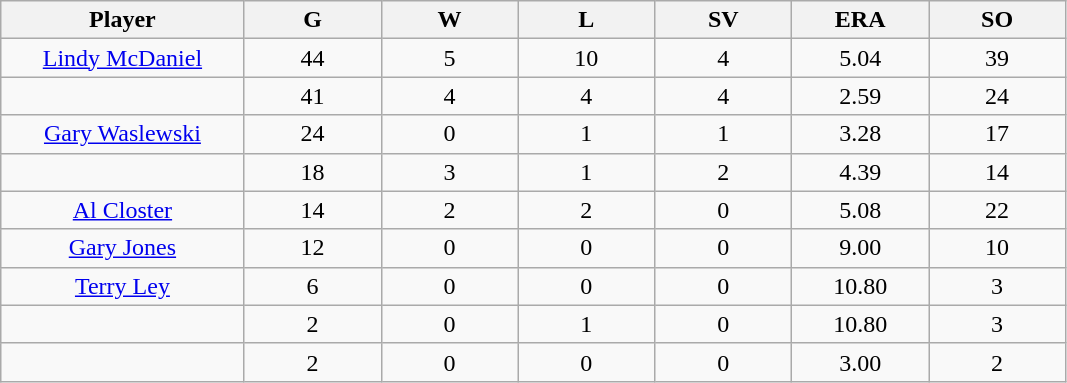<table class="wikitable sortable">
<tr>
<th bgcolor="#DDDDFF" width="16%">Player</th>
<th bgcolor="#DDDDFF" width="9%">G</th>
<th bgcolor="#DDDDFF" width="9%">W</th>
<th bgcolor="#DDDDFF" width="9%">L</th>
<th bgcolor="#DDDDFF" width="9%">SV</th>
<th bgcolor="#DDDDFF" width="9%">ERA</th>
<th bgcolor="#DDDDFF" width="9%">SO</th>
</tr>
<tr align="center">
<td><a href='#'>Lindy McDaniel</a></td>
<td>44</td>
<td>5</td>
<td>10</td>
<td>4</td>
<td>5.04</td>
<td>39</td>
</tr>
<tr align="center">
<td></td>
<td>41</td>
<td>4</td>
<td>4</td>
<td>4</td>
<td>2.59</td>
<td>24</td>
</tr>
<tr align="center">
<td><a href='#'>Gary Waslewski</a></td>
<td>24</td>
<td>0</td>
<td>1</td>
<td>1</td>
<td>3.28</td>
<td>17</td>
</tr>
<tr align="center">
<td></td>
<td>18</td>
<td>3</td>
<td>1</td>
<td>2</td>
<td>4.39</td>
<td>14</td>
</tr>
<tr align="center">
<td><a href='#'>Al Closter</a></td>
<td>14</td>
<td>2</td>
<td>2</td>
<td>0</td>
<td>5.08</td>
<td>22</td>
</tr>
<tr align="center">
<td><a href='#'>Gary Jones</a></td>
<td>12</td>
<td>0</td>
<td>0</td>
<td>0</td>
<td>9.00</td>
<td>10</td>
</tr>
<tr align="center">
<td><a href='#'>Terry Ley</a></td>
<td>6</td>
<td>0</td>
<td>0</td>
<td>0</td>
<td>10.80</td>
<td>3</td>
</tr>
<tr align="center">
<td></td>
<td>2</td>
<td>0</td>
<td>1</td>
<td>0</td>
<td>10.80</td>
<td>3</td>
</tr>
<tr align="center">
<td></td>
<td>2</td>
<td>0</td>
<td>0</td>
<td>0</td>
<td>3.00</td>
<td>2</td>
</tr>
</table>
